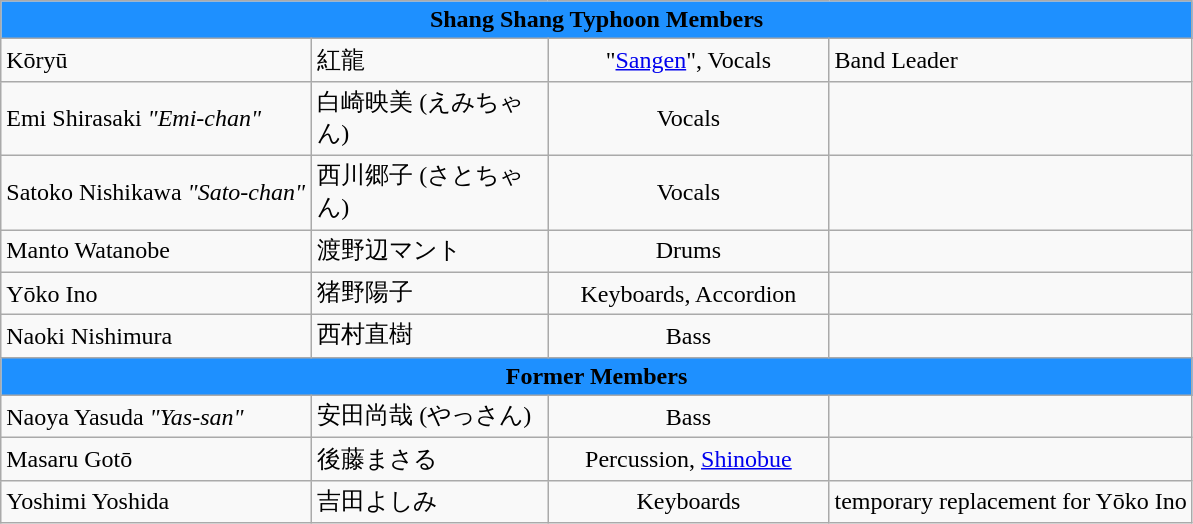<table class="wikitable">
<tr>
<th style="background-color:DodgerBlue;" colspan="4" align="center">Shang Shang Typhoon Members</th>
</tr>
<tr>
<td width="200">Kōryū</td>
<td width="150">紅龍</td>
<td width="180" align="center">"<a href='#'>Sangen</a>", Vocals</td>
<td>Band Leader</td>
</tr>
<tr>
<td width="200">Emi Shirasaki <em>"Emi-chan"</em></td>
<td width="150">白崎映美 (えみちゃん)</td>
<td width="180" align="center">Vocals</td>
<td></td>
</tr>
<tr>
<td width="200">Satoko Nishikawa <em>"Sato-chan"</em></td>
<td width="150">西川郷子 (さとちゃん)</td>
<td width="180" align="center">Vocals</td>
<td></td>
</tr>
<tr>
<td width="200">Manto Watanobe</td>
<td width="150">渡野辺マント</td>
<td width="180" align="center">Drums</td>
<td></td>
</tr>
<tr>
<td width="200">Yōko Ino</td>
<td width="150">猪野陽子</td>
<td width="180" align="center">Keyboards, Accordion</td>
<td></td>
</tr>
<tr>
<td width="200">Naoki Nishimura</td>
<td width="150">西村直樹</td>
<td width="180" align="center">Bass</td>
<td></td>
</tr>
<tr>
<th style="background-color:DodgerBlue;" colspan="4" align="center">Former Members</th>
</tr>
<tr>
<td width="200">Naoya Yasuda <em>"Yas-san"</em></td>
<td width="150">安田尚哉 (やっさん)</td>
<td width="180" align="center">Bass</td>
<td></td>
</tr>
<tr>
<td width="200">Masaru Gotō</td>
<td width="150">後藤まさる</td>
<td width="180" align="center">Percussion, <a href='#'>Shinobue</a></td>
<td></td>
</tr>
<tr>
<td width="200">Yoshimi Yoshida</td>
<td width="150">吉田よしみ</td>
<td width="180" align="center">Keyboards</td>
<td>temporary replacement for Yōko Ino</td>
</tr>
</table>
